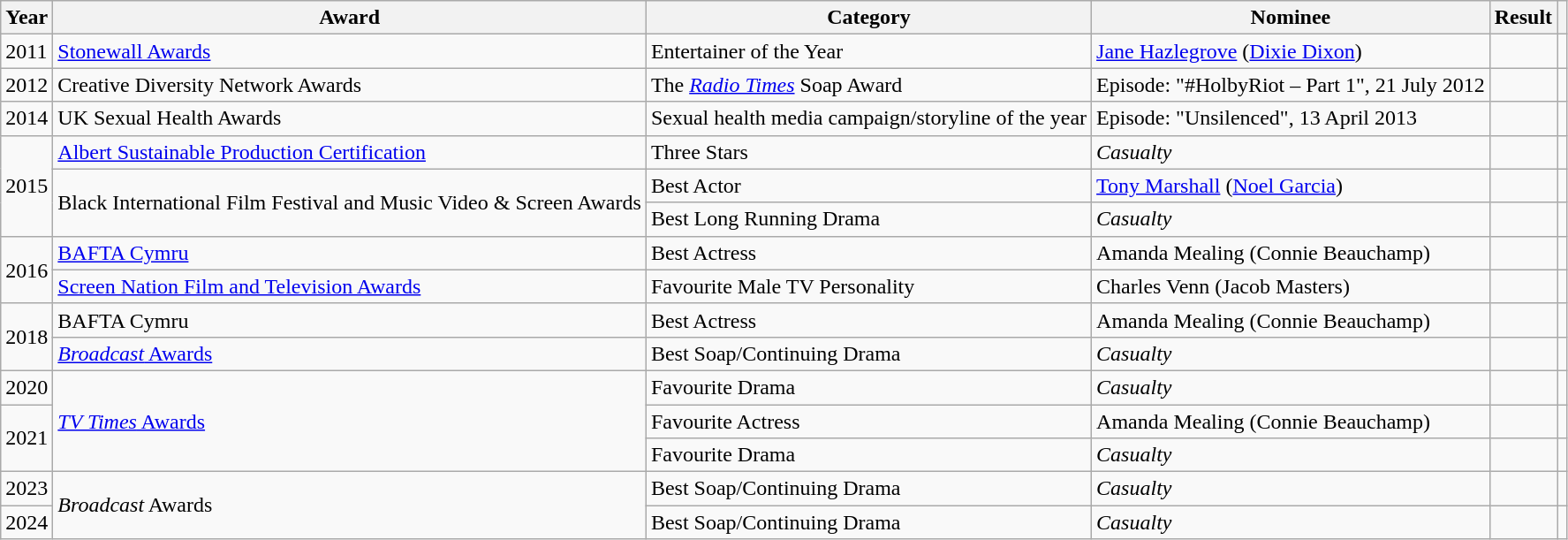<table class="wikitable">
<tr>
<th>Year</th>
<th>Award</th>
<th>Category</th>
<th>Nominee</th>
<th>Result</th>
<th></th>
</tr>
<tr>
<td>2011</td>
<td><a href='#'>Stonewall Awards</a></td>
<td>Entertainer of the Year</td>
<td><a href='#'>Jane Hazlegrove</a> (<a href='#'>Dixie Dixon</a>)</td>
<td></td>
<td align="center"></td>
</tr>
<tr>
<td>2012</td>
<td>Creative Diversity Network Awards</td>
<td>The <em><a href='#'>Radio Times</a></em> Soap Award</td>
<td>Episode: "#HolbyRiot – Part 1", 21 July 2012</td>
<td></td>
<td align="center"></td>
</tr>
<tr>
<td>2014</td>
<td>UK Sexual Health Awards</td>
<td>Sexual health media campaign/storyline of the year</td>
<td>Episode: "Unsilenced", 13 April 2013</td>
<td></td>
<td align="center"></td>
</tr>
<tr>
<td rowspan="3">2015</td>
<td><a href='#'>Albert Sustainable Production Certification</a></td>
<td>Three Stars</td>
<td><em>Casualty</em></td>
<td></td>
<td align="center"></td>
</tr>
<tr>
<td rowspan="2">Black International Film Festival and Music Video & Screen Awards</td>
<td>Best Actor</td>
<td><a href='#'>Tony Marshall</a> (<a href='#'>Noel Garcia</a>)</td>
<td></td>
<td align="center"></td>
</tr>
<tr>
<td>Best Long Running Drama</td>
<td><em>Casualty</em></td>
<td></td>
<td align="center"></td>
</tr>
<tr>
<td rowspan="2">2016</td>
<td><a href='#'>BAFTA Cymru</a></td>
<td>Best Actress</td>
<td>Amanda Mealing (Connie Beauchamp)</td>
<td></td>
<td align="center"></td>
</tr>
<tr>
<td><a href='#'>Screen Nation Film and Television Awards</a></td>
<td>Favourite Male TV Personality</td>
<td>Charles Venn (Jacob Masters)</td>
<td></td>
<td align="center"></td>
</tr>
<tr>
<td rowspan="2">2018</td>
<td>BAFTA Cymru</td>
<td>Best Actress</td>
<td>Amanda Mealing (Connie Beauchamp)</td>
<td></td>
<td align="center"></td>
</tr>
<tr>
<td><a href='#'><em>Broadcast</em> Awards</a></td>
<td>Best Soap/Continuing Drama</td>
<td><em>Casualty</em></td>
<td></td>
<td align="center"></td>
</tr>
<tr>
<td>2020</td>
<td rowspan="3"><a href='#'><em>TV Times</em> Awards</a></td>
<td>Favourite Drama</td>
<td><em>Casualty</em></td>
<td></td>
<td align="center"></td>
</tr>
<tr>
<td rowspan="2">2021</td>
<td>Favourite Actress</td>
<td>Amanda Mealing (Connie Beauchamp)</td>
<td></td>
<td align="center"></td>
</tr>
<tr>
<td>Favourite Drama</td>
<td><em>Casualty</em></td>
<td></td>
<td align="center"></td>
</tr>
<tr>
<td>2023</td>
<td rowspan="2"><em>Broadcast</em> Awards</td>
<td>Best Soap/Continuing Drama</td>
<td><em>Casualty</em></td>
<td></td>
<td align="center"></td>
</tr>
<tr>
<td>2024</td>
<td>Best Soap/Continuing Drama</td>
<td><em>Casualty</em></td>
<td></td>
<td align="center"></td>
</tr>
</table>
